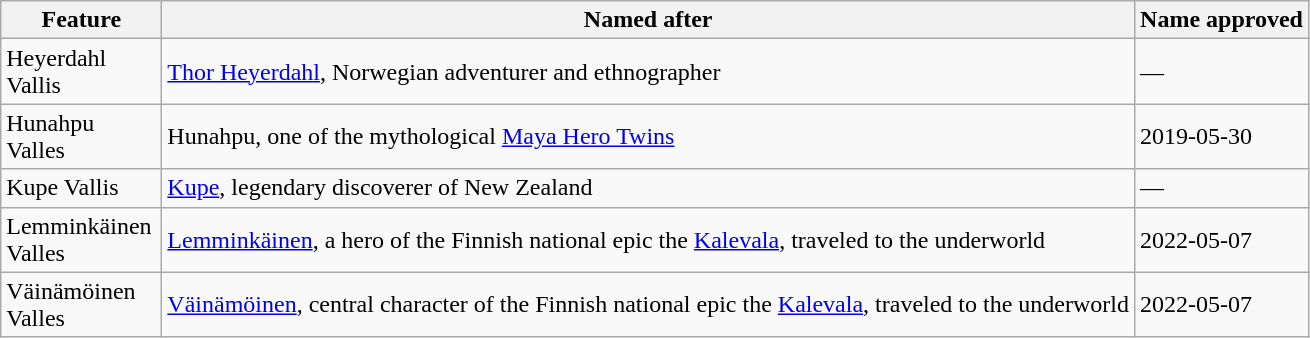<table class="wikitable">
<tr>
<th width=100>Feature</th>
<th>Named after</th>
<th>Name approved<br></th>
</tr>
<tr>
<td>Heyerdahl Vallis</td>
<td><a href='#'>Thor Heyerdahl</a>, Norwegian adventurer and ethnographer</td>
<td>—</td>
</tr>
<tr>
<td>Hunahpu Valles</td>
<td>Hunahpu, one of the mythological <a href='#'>Maya Hero Twins</a></td>
<td>2019-05-30</td>
</tr>
<tr>
<td>Kupe Vallis</td>
<td><a href='#'>Kupe</a>, legendary discoverer of New Zealand</td>
<td>—</td>
</tr>
<tr>
<td>Lemminkäinen Valles</td>
<td><a href='#'>Lemminkäinen</a>, a hero of the Finnish national epic the <a href='#'>Kalevala</a>, traveled to the underworld</td>
<td>2022-05-07</td>
</tr>
<tr>
<td>Väinämöinen Valles</td>
<td><a href='#'>Väinämöinen</a>, central character of the Finnish national epic the <a href='#'>Kalevala</a>, traveled to the underworld</td>
<td>2022-05-07</td>
</tr>
</table>
